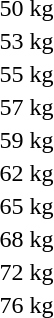<table>
<tr>
<td>50 kg</td>
<td></td>
<td></td>
<td></td>
</tr>
<tr>
<td rowspan=2>53 kg</td>
<td rowspan=2></td>
<td rowspan=2></td>
<td></td>
</tr>
<tr>
<td></td>
</tr>
<tr>
<td>55 kg</td>
<td></td>
<td></td>
<td></td>
</tr>
<tr>
<td>57 kg</td>
<td></td>
<td></td>
<td></td>
</tr>
<tr>
<td>59 kg</td>
<td></td>
<td></td>
<td></td>
</tr>
<tr>
<td rowspan=2>62 kg</td>
<td rowspan=2></td>
<td rowspan=2></td>
<td></td>
</tr>
<tr>
<td></td>
</tr>
<tr>
<td>65 kg</td>
<td></td>
<td></td>
<td></td>
</tr>
<tr>
<td>68 kg</td>
<td></td>
<td></td>
<td></td>
</tr>
<tr>
<td rowspan=2>72 kg</td>
<td rowspan=2></td>
<td rowspan=2></td>
<td></td>
</tr>
<tr>
<td></td>
</tr>
<tr>
<td>76 kg</td>
<td></td>
<td></td>
<td></td>
</tr>
</table>
